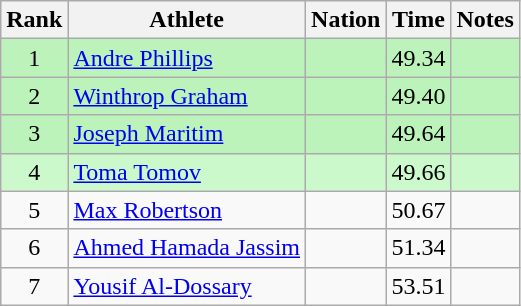<table class="wikitable sortable" style="text-align:center">
<tr>
<th>Rank</th>
<th>Athlete</th>
<th>Nation</th>
<th>Time</th>
<th>Notes</th>
</tr>
<tr style="background:#bbf3bb;">
<td>1</td>
<td align=left><a href='#'>Andre Phillips</a></td>
<td align=left></td>
<td>49.34</td>
<td></td>
</tr>
<tr style="background:#bbf3bb;">
<td>2</td>
<td align=left><a href='#'>Winthrop Graham</a></td>
<td align=left></td>
<td>49.40</td>
<td></td>
</tr>
<tr style="background:#bbf3bb;">
<td>3</td>
<td align=left><a href='#'>Joseph Maritim</a></td>
<td align=left></td>
<td>49.64</td>
<td></td>
</tr>
<tr style="background:#ccf9cc;">
<td>4</td>
<td align=left><a href='#'>Toma Tomov</a></td>
<td align=left></td>
<td>49.66</td>
<td></td>
</tr>
<tr>
<td>5</td>
<td align=left><a href='#'>Max Robertson</a></td>
<td align=left></td>
<td>50.67</td>
<td></td>
</tr>
<tr>
<td>6</td>
<td align=left><a href='#'>Ahmed Hamada Jassim</a></td>
<td align=left></td>
<td>51.34</td>
<td></td>
</tr>
<tr>
<td>7</td>
<td align=left><a href='#'>Yousif Al-Dossary</a></td>
<td align=left></td>
<td>53.51</td>
<td></td>
</tr>
</table>
